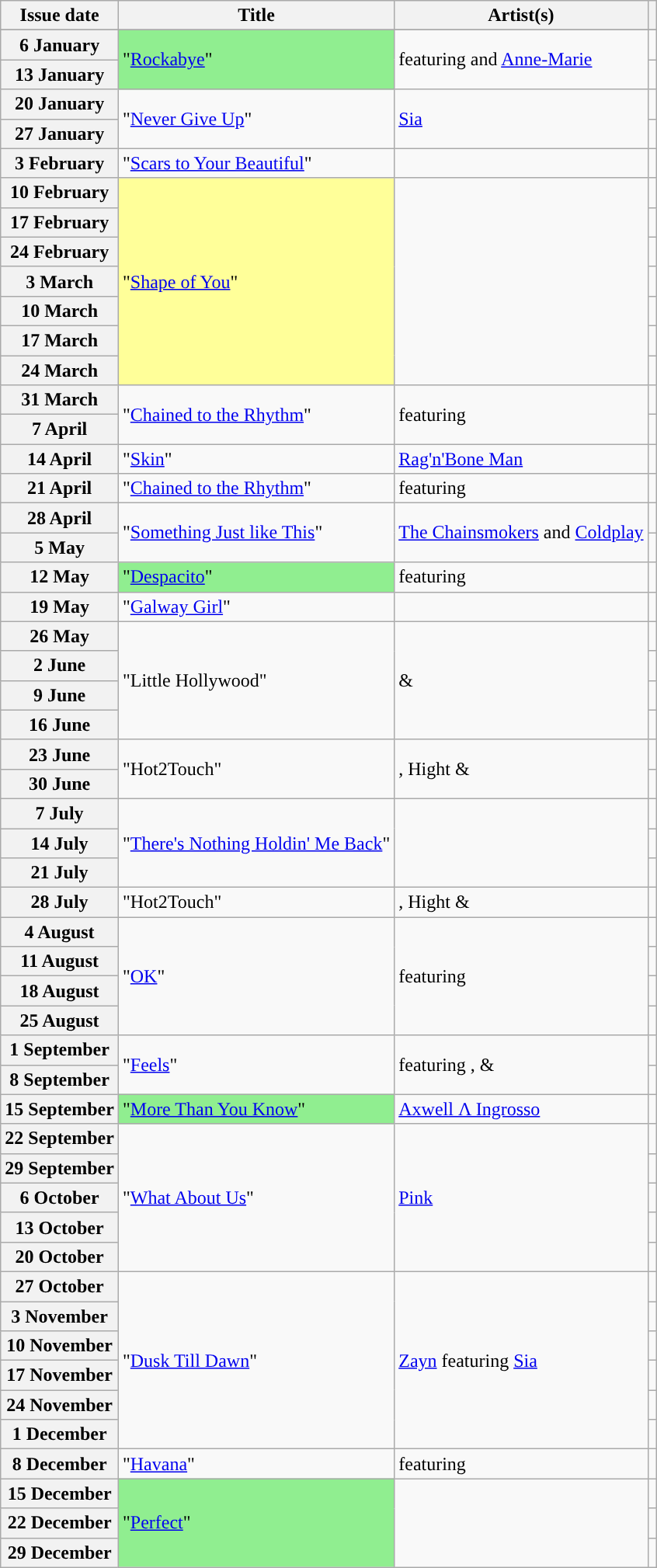<table class="sortable wikitable sortable plainrowheaders">
<tr>
<th scope=col class="sortable">Issue date</th>
<th scope=col class="sortable">Title</th>
<th scope=col class="sortable">Artist(s)</th>
<th scope=col class="unsortable"></th>
</tr>
<tr class=unsortable>
</tr>
<tr>
<th scope="row" style="text-align:center;">6 January</th>
<td scope="row" rowspan="2" style="background-color:lightgreen">"<a href='#'>Rockabye</a>" </td>
<td rowspan="2"> featuring  and <a href='#'>Anne-Marie</a></td>
<td style="text-align:center;"></td>
</tr>
<tr>
<th scope="row" style="text-align:center;">13 January</th>
<td style="text-align:center;"></td>
</tr>
<tr>
<th scope="row" style="text-align:center;">20 January</th>
<td scope="row" rowspan="2">"<a href='#'>Never Give Up</a>"</td>
<td rowspan="2"><a href='#'>Sia</a></td>
<td style="text-align:center;"></td>
</tr>
<tr>
<th scope="row" style="text-align:center;">27 January</th>
<td style="text-align:center;"></td>
</tr>
<tr>
<th scope="row" style="text-align:center;">3 February</th>
<td scope="row">"<a href='#'>Scars to Your Beautiful</a>"</td>
<td></td>
<td style="text-align:center;"></td>
</tr>
<tr>
<th scope="row" style="text-align:center;">10 February</th>
<td scope="row" rowspan="7" style="background-color:#FFFF99">"<a href='#'>Shape of You</a>" </td>
<td rowspan="7"></td>
<td style="text-align:center;"></td>
</tr>
<tr>
<th scope="row" style="text-align:center;">17 February</th>
<td style="text-align:center;"></td>
</tr>
<tr>
<th scope="row" style="text-align:center;">24 February</th>
<td style="text-align:center;"></td>
</tr>
<tr>
<th scope="row" style="text-align:center;">3 March</th>
<td style="text-align:center;"></td>
</tr>
<tr>
<th scope="row" style="text-align:center;">10 March</th>
<td style="text-align:center;"></td>
</tr>
<tr>
<th scope="row" style="text-align:center;">17 March</th>
<td style="text-align:center;"></td>
</tr>
<tr>
<th scope="row" style="text-align:center;">24 March</th>
<td style="text-align:center;"></td>
</tr>
<tr>
<th scope="row" style="text-align:center;">31 March</th>
<td scope="row" rowspan="2">"<a href='#'>Chained to the Rhythm</a>"</td>
<td rowspan="2"> featuring </td>
<td style="text-align:center;"></td>
</tr>
<tr>
<th scope="row" style="text-align:center;">7 April</th>
<td style="text-align:center;"></td>
</tr>
<tr>
<th scope="row" style="text-align:center;">14 April</th>
<td scope="row">"<a href='#'>Skin</a>"</td>
<td><a href='#'>Rag'n'Bone Man</a></td>
<td style="text-align:center;"></td>
</tr>
<tr>
<th scope="row" style="text-align:center;">21 April</th>
<td scope="row">"<a href='#'>Chained to the Rhythm</a>"</td>
<td> featuring </td>
<td style="text-align:center;"></td>
</tr>
<tr>
<th scope="row" style="text-align:center;">28 April</th>
<td scope="row" rowspan="2">"<a href='#'>Something Just like This</a>"</td>
<td rowspan="2"><a href='#'>The Chainsmokers</a> and <a href='#'>Coldplay</a></td>
<td style="text-align:center;"></td>
</tr>
<tr>
<th scope="row" style="text-align:center;">5 May</th>
<td style="text-align:center;"></td>
</tr>
<tr>
<th scope="row" style="text-align:center;">12 May</th>
<td scope="row" style="background-color:lightgreen">"<a href='#'>Despacito</a>" </td>
<td> featuring </td>
<td style="text-align:center;"></td>
</tr>
<tr>
<th scope="row" style="text-align:center;">19 May</th>
<td scope="row">"<a href='#'>Galway Girl</a>"</td>
<td></td>
<td style="text-align:center;"></td>
</tr>
<tr>
<th scope="row" style="text-align:center;">26 May</th>
<td scope="row" rowspan="4">"Little Hollywood"</td>
<td rowspan="4"> & </td>
<td style="text-align:center;"></td>
</tr>
<tr>
<th scope="row" style="text-align:center;">2 June</th>
<td style="text-align:center;"></td>
</tr>
<tr>
<th scope="row" style="text-align:center;">9 June</th>
<td style="text-align:center;"></td>
</tr>
<tr>
<th scope="row" style="text-align:center;">16 June</th>
<td style="text-align:center;"></td>
</tr>
<tr>
<th scope="row" style="text-align:center;">23 June</th>
<td scope="row" rowspan="2">"Hot2Touch"</td>
<td rowspan="2">, Hight & </td>
<td style="text-align:center;"></td>
</tr>
<tr>
<th scope="row" style="text-align:center;">30 June</th>
<td style="text-align:center;"></td>
</tr>
<tr>
<th scope="row" style="text-align:center;">7 July</th>
<td scope="row" rowspan="3">"<a href='#'>There's Nothing Holdin' Me Back</a>"</td>
<td rowspan="3"></td>
<td style="text-align:center;"></td>
</tr>
<tr>
<th scope="row" style="text-align:center;">14 July</th>
<td style="text-align:center;"></td>
</tr>
<tr>
<th scope="row" style="text-align:center;">21 July</th>
<td style="text-align:center;"></td>
</tr>
<tr>
<th scope="row" style="text-align:center;">28 July</th>
<td scope="row">"Hot2Touch"</td>
<td>, Hight & </td>
<td style="text-align:center;"></td>
</tr>
<tr>
<th scope="row" style="text-align:center;">4 August</th>
<td scope="row" rowspan="4">"<a href='#'>OK</a>"</td>
<td rowspan="4"> featuring </td>
<td style="text-align:center;"></td>
</tr>
<tr>
<th scope="row" style="text-align:center;">11 August</th>
<td style="text-align:center;"></td>
</tr>
<tr>
<th scope="row" style="text-align:center;">18 August</th>
<td style="text-align:center;"></td>
</tr>
<tr>
<th scope="row" style="text-align:center;">25 August</th>
<td style="text-align:center;"></td>
</tr>
<tr>
<th scope="row" style="text-align:center;">1 September</th>
<td scope="row" rowspan="2">"<a href='#'>Feels</a>"</td>
<td rowspan="2"> featuring ,  & </td>
<td style="text-align:center;"></td>
</tr>
<tr>
<th scope="row" style="text-align:center;">8 September</th>
<td style="text-align:center;"></td>
</tr>
<tr>
<th scope="row" style="text-align:center;">15 September</th>
<td scope="row" style="background-color:lightgreen">"<a href='#'>More Than You Know</a>" </td>
<td><a href='#'>Axwell Λ Ingrosso</a></td>
<td style="text-align:center;"></td>
</tr>
<tr>
<th scope="row" style="text-align:center;">22 September</th>
<td scope="row" rowspan="5">"<a href='#'>What About Us</a>"</td>
<td rowspan="5"><a href='#'>Pink</a></td>
<td style="text-align:center;"></td>
</tr>
<tr>
<th scope="row" style="text-align:center;">29 September</th>
<td style="text-align:center;"></td>
</tr>
<tr>
<th scope="row" style="text-align:center;">6 October</th>
<td style="text-align:center;"></td>
</tr>
<tr>
<th scope="row" style="text-align:center;">13 October</th>
<td style="text-align:center;"></td>
</tr>
<tr>
<th scope="row" style="text-align:center;">20 October</th>
<td style="text-align:center;"></td>
</tr>
<tr>
<th scope="row" style="text-align:center;">27 October</th>
<td scope="row" rowspan="6">"<a href='#'>Dusk Till Dawn</a>"</td>
<td rowspan="6"><a href='#'>Zayn</a> featuring <a href='#'>Sia</a></td>
<td style="text-align:center;"></td>
</tr>
<tr>
<th scope="row" style="text-align:center;">3 November</th>
<td style="text-align:center;"></td>
</tr>
<tr>
<th scope="row" style="text-align:center;">10 November</th>
<td style="text-align:center;"></td>
</tr>
<tr>
<th scope="row" style="text-align:center;">17 November</th>
<td style="text-align:center;"></td>
</tr>
<tr>
<th scope="row" style="text-align:center;">24 November</th>
<td style="text-align:center;"></td>
</tr>
<tr>
<th scope="row" style="text-align:center;">1 December</th>
<td style="text-align:center;"></td>
</tr>
<tr>
<th scope="row" style="text-align:center;">8 December</th>
<td scope="row">"<a href='#'>Havana</a>"</td>
<td> featuring </td>
<td style="text-align:center;"></td>
</tr>
<tr>
<th scope="row" style="text-align:center;">15 December</th>
<td scope="row" rowspan="3" style="background-color:lightgreen">"<a href='#'>Perfect</a>" </td>
<td rowspan="3"></td>
<td style="text-align:center;"></td>
</tr>
<tr>
<th scope="row" style="text-align:center;">22 December</th>
<td style="text-align:center;"></td>
</tr>
<tr>
<th scope="row" style="text-align:center;">29 December</th>
<td style="text-align:center;"></td>
</tr>
</table>
